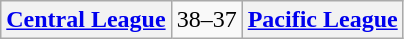<table class="wikitable plainrowheaders">
<tr>
<th scope="row"><a href='#'>Central League</a></th>
<td>38–37</td>
<th scope="row"><a href='#'>Pacific League</a></th>
</tr>
</table>
